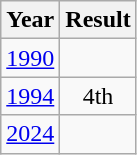<table class="wikitable" style="text-align:center">
<tr>
<th>Year</th>
<th>Result</th>
</tr>
<tr>
<td><a href='#'>1990</a></td>
<td></td>
</tr>
<tr>
<td><a href='#'>1994</a></td>
<td>4th</td>
</tr>
<tr>
<td><a href='#'>2024</a></td>
<td></td>
</tr>
</table>
